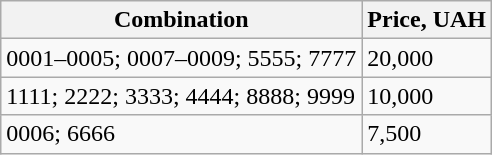<table class="wikitable">
<tr>
<th>Combination</th>
<th>Price, UAH</th>
</tr>
<tr>
<td>0001–0005; 0007–0009; 5555; 7777</td>
<td>20,000</td>
</tr>
<tr>
<td>1111; 2222; 3333; 4444; 8888; 9999</td>
<td>10,000</td>
</tr>
<tr>
<td>0006; 6666</td>
<td>7,500</td>
</tr>
</table>
